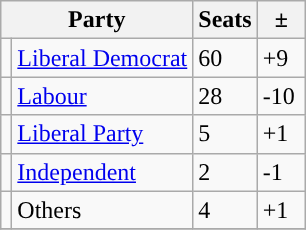<table class="wikitable">
<tr>
<th colspan="2">Party</th>
<th>Seats</th>
<th>  ±  </th>
</tr>
<tr>
<td style="background-color: "></td>
<td><a href='#'>Liberal Democrat</a></td>
<td>60</td>
<td>+9</td>
</tr>
<tr>
<td style="background-color: "></td>
<td><a href='#'>Labour</a></td>
<td>28</td>
<td>-10</td>
</tr>
<tr>
<td style="background-color: "></td>
<td><a href='#'>Liberal Party</a></td>
<td>5</td>
<td>+1</td>
</tr>
<tr>
<td style="background-color: "></td>
<td><a href='#'>Independent</a></td>
<td>2</td>
<td>-1</td>
</tr>
<tr>
<td style="background-color: "></td>
<td>Others</td>
<td>4</td>
<td>+1</td>
</tr>
<tr>
</tr>
</table>
